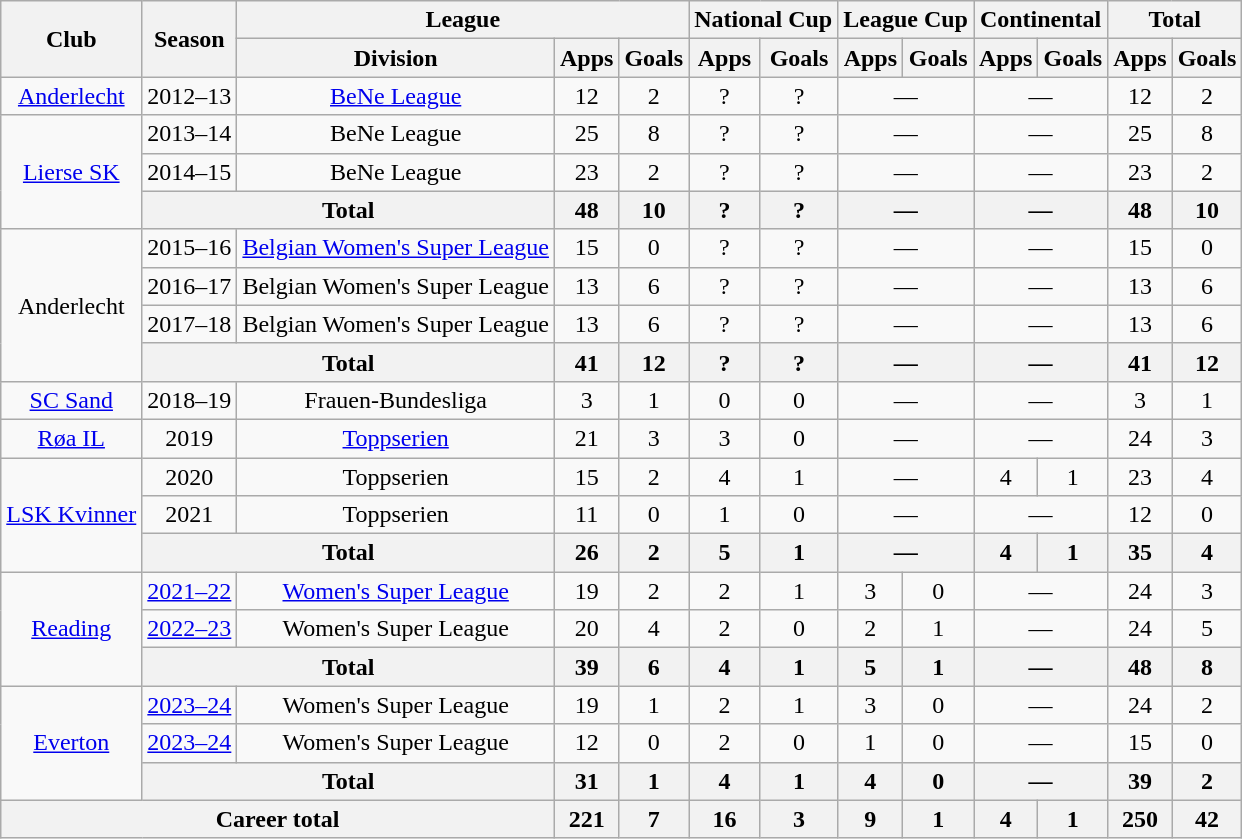<table class="wikitable" style="text-align:center">
<tr>
<th rowspan="2">Club</th>
<th rowspan="2">Season</th>
<th colspan="3">League</th>
<th colspan="2">National Cup</th>
<th colspan="2">League Cup</th>
<th colspan="2">Continental</th>
<th colspan="2">Total</th>
</tr>
<tr>
<th>Division</th>
<th>Apps</th>
<th>Goals</th>
<th>Apps</th>
<th>Goals</th>
<th>Apps</th>
<th>Goals</th>
<th>Apps</th>
<th>Goals</th>
<th>Apps</th>
<th>Goals</th>
</tr>
<tr>
<td><a href='#'>Anderlecht</a></td>
<td>2012–13</td>
<td><a href='#'>BeNe League</a></td>
<td>12</td>
<td>2</td>
<td>?</td>
<td>?</td>
<td colspan="2">—</td>
<td colspan="2">—</td>
<td>12</td>
<td>2</td>
</tr>
<tr>
<td rowspan="3"><a href='#'>Lierse SK</a></td>
<td>2013–14</td>
<td>BeNe League</td>
<td>25</td>
<td>8</td>
<td>?</td>
<td>?</td>
<td colspan="2">—</td>
<td colspan="2">—</td>
<td>25</td>
<td>8</td>
</tr>
<tr>
<td>2014–15</td>
<td>BeNe League</td>
<td>23</td>
<td>2</td>
<td>?</td>
<td>?</td>
<td colspan="2">—</td>
<td colspan="2">—</td>
<td>23</td>
<td>2</td>
</tr>
<tr>
<th colspan="2">Total</th>
<th>48</th>
<th>10</th>
<th>?</th>
<th>?</th>
<th colspan="2">—</th>
<th colspan="2">—</th>
<th>48</th>
<th>10</th>
</tr>
<tr>
<td rowspan="4">Anderlecht</td>
<td>2015–16</td>
<td><a href='#'>Belgian Women's Super League</a></td>
<td>15</td>
<td>0</td>
<td>?</td>
<td>?</td>
<td colspan="2">—</td>
<td colspan="2">—</td>
<td>15</td>
<td>0</td>
</tr>
<tr>
<td>2016–17</td>
<td>Belgian Women's Super League</td>
<td>13</td>
<td>6</td>
<td>?</td>
<td>?</td>
<td colspan="2">—</td>
<td colspan="2">—</td>
<td>13</td>
<td>6</td>
</tr>
<tr>
<td>2017–18</td>
<td>Belgian Women's Super League</td>
<td>13</td>
<td>6</td>
<td>?</td>
<td>?</td>
<td colspan="2">—</td>
<td colspan="2">—</td>
<td>13</td>
<td>6</td>
</tr>
<tr>
<th colspan="2">Total</th>
<th>41</th>
<th>12</th>
<th>?</th>
<th>?</th>
<th colspan="2">—</th>
<th colspan="2">—</th>
<th>41</th>
<th>12</th>
</tr>
<tr>
<td><a href='#'>SC Sand</a></td>
<td>2018–19</td>
<td>Frauen-Bundesliga</td>
<td>3</td>
<td>1</td>
<td>0</td>
<td>0</td>
<td colspan="2">—</td>
<td colspan="2">—</td>
<td>3</td>
<td>1</td>
</tr>
<tr>
<td><a href='#'>Røa IL</a></td>
<td>2019</td>
<td><a href='#'>Toppserien</a></td>
<td>21</td>
<td>3</td>
<td>3</td>
<td>0</td>
<td colspan="2">—</td>
<td colspan="2">—</td>
<td>24</td>
<td>3</td>
</tr>
<tr>
<td rowspan="3"><a href='#'>LSK Kvinner</a></td>
<td>2020</td>
<td>Toppserien</td>
<td>15</td>
<td>2</td>
<td>4</td>
<td>1</td>
<td colspan="2">—</td>
<td>4</td>
<td>1</td>
<td>23</td>
<td>4</td>
</tr>
<tr>
<td>2021</td>
<td>Toppserien</td>
<td>11</td>
<td>0</td>
<td>1</td>
<td>0</td>
<td colspan="2">—</td>
<td colspan="2">—</td>
<td>12</td>
<td>0</td>
</tr>
<tr>
<th colspan="2">Total</th>
<th>26</th>
<th>2</th>
<th>5</th>
<th>1</th>
<th colspan="2">—</th>
<th>4</th>
<th>1</th>
<th>35</th>
<th>4</th>
</tr>
<tr>
<td rowspan="3"><a href='#'>Reading</a></td>
<td><a href='#'>2021–22</a></td>
<td><a href='#'>Women's Super League</a></td>
<td>19</td>
<td>2</td>
<td>2</td>
<td>1</td>
<td>3</td>
<td>0</td>
<td colspan="2">—</td>
<td>24</td>
<td>3</td>
</tr>
<tr>
<td><a href='#'>2022–23</a></td>
<td>Women's Super League</td>
<td>20</td>
<td>4</td>
<td>2</td>
<td>0</td>
<td>2</td>
<td>1</td>
<td colspan="2">—</td>
<td>24</td>
<td>5</td>
</tr>
<tr>
<th colspan="2">Total</th>
<th>39</th>
<th>6</th>
<th>4</th>
<th>1</th>
<th>5</th>
<th>1</th>
<th colspan="2">—</th>
<th>48</th>
<th>8</th>
</tr>
<tr>
<td rowspan="3"><a href='#'>Everton</a></td>
<td><a href='#'>2023–24</a></td>
<td>Women's Super League</td>
<td>19</td>
<td>1</td>
<td>2</td>
<td>1</td>
<td>3</td>
<td>0</td>
<td colspan="2">—</td>
<td>24</td>
<td>2</td>
</tr>
<tr>
<td><a href='#'>2023–24</a></td>
<td>Women's Super League</td>
<td>12</td>
<td>0</td>
<td>2</td>
<td>0</td>
<td>1</td>
<td>0</td>
<td colspan="2">—</td>
<td>15</td>
<td>0</td>
</tr>
<tr>
<th colspan="2">Total</th>
<th>31</th>
<th>1</th>
<th>4</th>
<th>1</th>
<th>4</th>
<th>0</th>
<th colspan="2">—</th>
<th>39</th>
<th>2</th>
</tr>
<tr>
<th colspan="3">Career total</th>
<th>221</th>
<th>7</th>
<th>16</th>
<th>3</th>
<th>9</th>
<th>1</th>
<th>4</th>
<th>1</th>
<th>250</th>
<th>42</th>
</tr>
</table>
